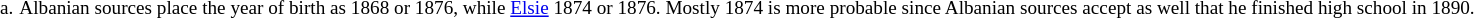<table style="margin-left:13px; line-height:150%; font-size:80%;">
<tr>
<td align="right" valign="top">a.</td>
<td>Albanian sources place the year of birth as 1868 or 1876, while <a href='#'>Elsie</a> 1874 or 1876. Mostly 1874 is more probable since Albanian sources accept as well that he finished high school in 1890.</td>
</tr>
</table>
